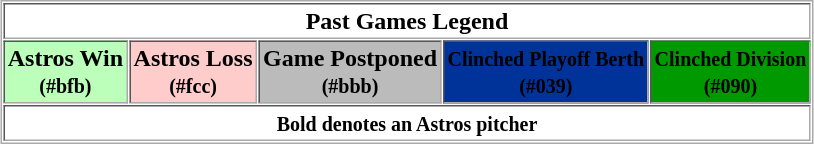<table border="1" cellpadding="2" cellspacing="1" style="margin:auto; border:1px solid #aaa;">
<tr>
<th colspan="5">Past Games Legend</th>
</tr>
<tr>
<th style="background:#bfb;">Astros Win <br><small>(#bfb)</small></th>
<th style="background:#fcc;">Astros Loss <br><small>(#fcc)</small></th>
<th style="background:#bbb;">Game Postponed <br><small>(#bbb)</small></th>
<th style="background:#039;"><strong><small><span>Clinched Playoff Berth</span></small></strong> <br><small><span>(#039)</span></small></th>
<th style="background:#090;"><strong><small><span>Clinched Division</span></small></strong> <br><small><span>(#090)</span></small></th>
</tr>
<tr>
<th colspan="5"><strong><small>Bold denotes an Astros pitcher</small></strong></th>
</tr>
</table>
